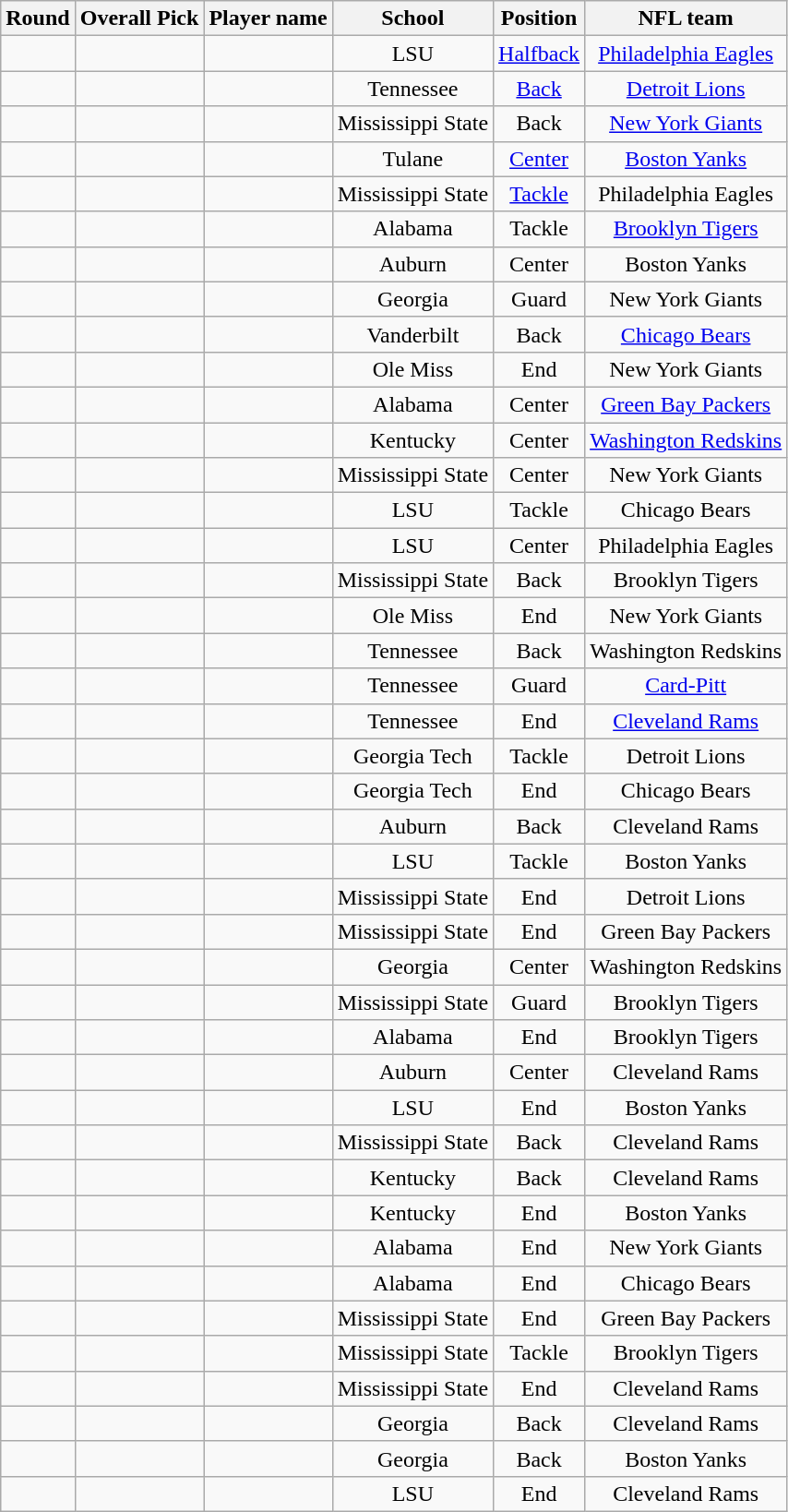<table class="wikitable sortable" style="text-align:center">
<tr>
<th scope="col">Round</th>
<th scope="col">Overall Pick</th>
<th scope="col">Player name</th>
<th scope="col">School</th>
<th scope="col">Position</th>
<th scope="col">NFL team</th>
</tr>
<tr>
<td></td>
<td></td>
<td></td>
<td>LSU</td>
<td><a href='#'>Halfback</a></td>
<td><a href='#'>Philadelphia Eagles</a></td>
</tr>
<tr>
<td></td>
<td></td>
<td></td>
<td>Tennessee</td>
<td><a href='#'>Back</a></td>
<td><a href='#'>Detroit Lions</a></td>
</tr>
<tr>
<td></td>
<td></td>
<td></td>
<td>Mississippi State</td>
<td>Back</td>
<td><a href='#'>New York Giants</a></td>
</tr>
<tr>
<td></td>
<td></td>
<td></td>
<td>Tulane</td>
<td><a href='#'>Center</a></td>
<td><a href='#'>Boston Yanks</a></td>
</tr>
<tr>
<td></td>
<td></td>
<td></td>
<td>Mississippi State</td>
<td><a href='#'>Tackle</a></td>
<td>Philadelphia Eagles</td>
</tr>
<tr>
<td></td>
<td></td>
<td></td>
<td>Alabama</td>
<td>Tackle</td>
<td><a href='#'>Brooklyn Tigers</a></td>
</tr>
<tr>
<td></td>
<td></td>
<td></td>
<td>Auburn</td>
<td>Center</td>
<td>Boston Yanks</td>
</tr>
<tr>
<td></td>
<td></td>
<td></td>
<td>Georgia</td>
<td>Guard</td>
<td>New York Giants</td>
</tr>
<tr>
<td></td>
<td></td>
<td></td>
<td>Vanderbilt</td>
<td>Back</td>
<td><a href='#'>Chicago Bears</a></td>
</tr>
<tr>
<td></td>
<td></td>
<td></td>
<td>Ole Miss</td>
<td>End</td>
<td>New York Giants</td>
</tr>
<tr>
<td></td>
<td></td>
<td></td>
<td>Alabama</td>
<td>Center</td>
<td><a href='#'>Green Bay Packers</a></td>
</tr>
<tr>
<td></td>
<td></td>
<td></td>
<td>Kentucky</td>
<td>Center</td>
<td><a href='#'>Washington Redskins</a></td>
</tr>
<tr>
<td></td>
<td></td>
<td></td>
<td>Mississippi State</td>
<td>Center</td>
<td>New York Giants</td>
</tr>
<tr>
<td></td>
<td></td>
<td></td>
<td>LSU</td>
<td>Tackle</td>
<td>Chicago Bears</td>
</tr>
<tr>
<td></td>
<td></td>
<td></td>
<td>LSU</td>
<td>Center</td>
<td>Philadelphia Eagles</td>
</tr>
<tr>
<td></td>
<td></td>
<td></td>
<td>Mississippi State</td>
<td>Back</td>
<td>Brooklyn Tigers</td>
</tr>
<tr>
<td></td>
<td></td>
<td></td>
<td>Ole Miss</td>
<td>End</td>
<td>New York Giants</td>
</tr>
<tr>
<td></td>
<td></td>
<td></td>
<td>Tennessee</td>
<td>Back</td>
<td>Washington Redskins</td>
</tr>
<tr>
<td></td>
<td></td>
<td></td>
<td>Tennessee</td>
<td>Guard</td>
<td><a href='#'>Card-Pitt</a></td>
</tr>
<tr>
<td></td>
<td></td>
<td></td>
<td>Tennessee</td>
<td>End</td>
<td><a href='#'>Cleveland Rams</a></td>
</tr>
<tr>
<td></td>
<td></td>
<td></td>
<td>Georgia Tech</td>
<td>Tackle</td>
<td>Detroit Lions</td>
</tr>
<tr>
<td></td>
<td></td>
<td></td>
<td>Georgia Tech</td>
<td>End</td>
<td>Chicago Bears</td>
</tr>
<tr>
<td></td>
<td></td>
<td></td>
<td>Auburn</td>
<td>Back</td>
<td>Cleveland Rams</td>
</tr>
<tr>
<td></td>
<td></td>
<td></td>
<td>LSU</td>
<td>Tackle</td>
<td>Boston Yanks</td>
</tr>
<tr>
<td></td>
<td></td>
<td></td>
<td>Mississippi State</td>
<td>End</td>
<td>Detroit Lions</td>
</tr>
<tr>
<td></td>
<td></td>
<td></td>
<td>Mississippi State</td>
<td>End</td>
<td>Green Bay Packers</td>
</tr>
<tr>
<td></td>
<td></td>
<td></td>
<td>Georgia</td>
<td>Center</td>
<td>Washington Redskins</td>
</tr>
<tr>
<td></td>
<td></td>
<td></td>
<td>Mississippi State</td>
<td>Guard</td>
<td>Brooklyn Tigers</td>
</tr>
<tr>
<td></td>
<td></td>
<td></td>
<td>Alabama</td>
<td>End</td>
<td>Brooklyn Tigers</td>
</tr>
<tr>
<td></td>
<td></td>
<td></td>
<td>Auburn</td>
<td>Center</td>
<td>Cleveland Rams</td>
</tr>
<tr>
<td></td>
<td></td>
<td></td>
<td>LSU</td>
<td>End</td>
<td>Boston Yanks</td>
</tr>
<tr>
<td></td>
<td></td>
<td></td>
<td>Mississippi State</td>
<td>Back</td>
<td>Cleveland Rams</td>
</tr>
<tr>
<td></td>
<td></td>
<td></td>
<td>Kentucky</td>
<td>Back</td>
<td>Cleveland Rams</td>
</tr>
<tr>
<td></td>
<td></td>
<td></td>
<td>Kentucky</td>
<td>End</td>
<td>Boston Yanks</td>
</tr>
<tr>
<td></td>
<td></td>
<td></td>
<td>Alabama</td>
<td>End</td>
<td>New York Giants</td>
</tr>
<tr>
<td></td>
<td></td>
<td></td>
<td>Alabama</td>
<td>End</td>
<td>Chicago Bears</td>
</tr>
<tr>
<td></td>
<td></td>
<td></td>
<td>Mississippi State</td>
<td>End</td>
<td>Green Bay Packers</td>
</tr>
<tr>
<td></td>
<td></td>
<td></td>
<td>Mississippi State</td>
<td>Tackle</td>
<td>Brooklyn Tigers</td>
</tr>
<tr>
<td></td>
<td></td>
<td></td>
<td>Mississippi State</td>
<td>End</td>
<td>Cleveland Rams</td>
</tr>
<tr>
<td></td>
<td></td>
<td></td>
<td>Georgia</td>
<td>Back</td>
<td>Cleveland Rams</td>
</tr>
<tr>
<td></td>
<td></td>
<td></td>
<td>Georgia</td>
<td>Back</td>
<td>Boston Yanks</td>
</tr>
<tr>
<td></td>
<td></td>
<td></td>
<td>LSU</td>
<td>End</td>
<td>Cleveland Rams</td>
</tr>
</table>
